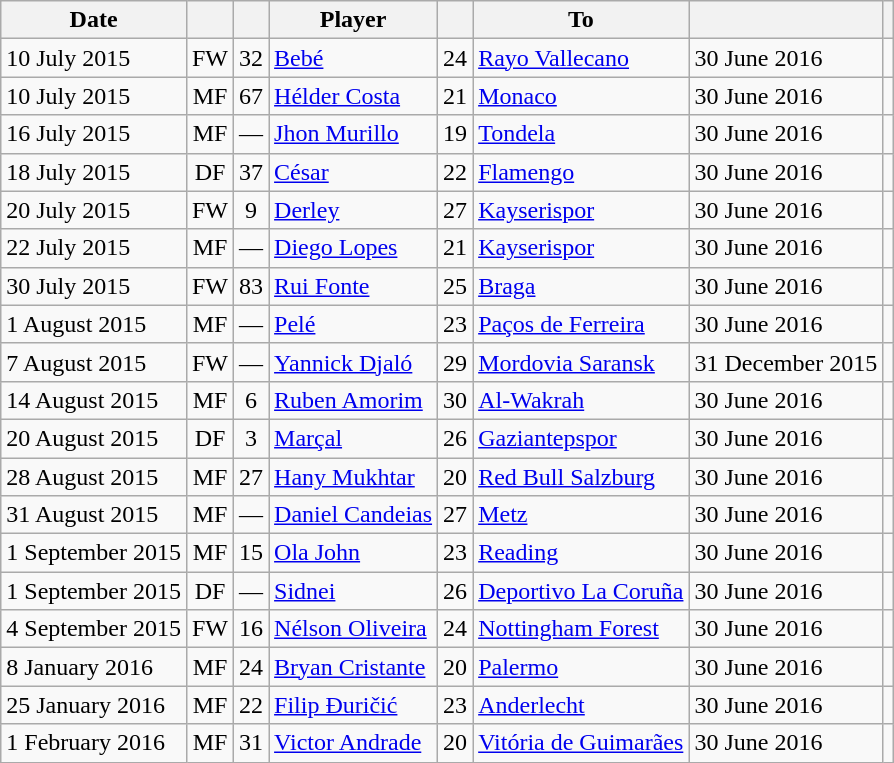<table class="wikitable sortable" style="text-align:center;">
<tr>
<th>Date</th>
<th></th>
<th></th>
<th>Player</th>
<th></th>
<th>To</th>
<th></th>
<th></th>
</tr>
<tr>
<td align=left>10 July 2015</td>
<td>FW</td>
<td>32</td>
<td align=left> <a href='#'>Bebé</a></td>
<td>24</td>
<td align=left> <a href='#'>Rayo Vallecano</a></td>
<td align=left>30 June 2016</td>
<td></td>
</tr>
<tr>
<td align=left>10 July 2015</td>
<td>MF</td>
<td>67</td>
<td align=left> <a href='#'>Hélder Costa</a></td>
<td>21</td>
<td align=left> <a href='#'>Monaco</a></td>
<td align=left>30 June 2016</td>
<td></td>
</tr>
<tr>
<td align=left>16 July 2015</td>
<td>MF</td>
<td>—</td>
<td align=left> <a href='#'>Jhon Murillo</a></td>
<td>19</td>
<td align=left> <a href='#'>Tondela</a></td>
<td align=left>30 June 2016</td>
<td></td>
</tr>
<tr>
<td align=left>18 July 2015</td>
<td>DF</td>
<td>37</td>
<td align=left> <a href='#'>César</a></td>
<td>22</td>
<td align=left> <a href='#'>Flamengo</a></td>
<td align=left>30 June 2016</td>
<td></td>
</tr>
<tr>
<td align=left>20 July 2015</td>
<td>FW</td>
<td>9</td>
<td align=left> <a href='#'>Derley</a></td>
<td>27</td>
<td align=left> <a href='#'>Kayserispor</a></td>
<td align=left>30 June 2016</td>
<td></td>
</tr>
<tr>
<td align=left>22 July 2015</td>
<td>MF</td>
<td>—</td>
<td align=left> <a href='#'>Diego Lopes</a></td>
<td>21</td>
<td align=left> <a href='#'>Kayserispor</a></td>
<td align=left>30 June 2016</td>
<td></td>
</tr>
<tr>
<td align=left>30 July 2015</td>
<td>FW</td>
<td>83</td>
<td align=left> <a href='#'>Rui Fonte</a></td>
<td>25</td>
<td align=left> <a href='#'>Braga</a></td>
<td align=left>30 June 2016</td>
<td></td>
</tr>
<tr>
<td align=left>1 August 2015</td>
<td>MF</td>
<td>—</td>
<td align=left> <a href='#'>Pelé</a></td>
<td>23</td>
<td align=left> <a href='#'>Paços de Ferreira</a></td>
<td align=left>30 June 2016</td>
<td></td>
</tr>
<tr>
<td align=left>7 August 2015</td>
<td>FW</td>
<td>—</td>
<td align=left> <a href='#'>Yannick Djaló</a></td>
<td>29</td>
<td align=left> <a href='#'>Mordovia Saransk</a></td>
<td>31 December 2015</td>
<td></td>
</tr>
<tr>
<td align=left>14 August 2015</td>
<td>MF</td>
<td>6</td>
<td align=left> <a href='#'>Ruben Amorim</a></td>
<td>30</td>
<td align=left> <a href='#'>Al-Wakrah</a></td>
<td align=left>30 June 2016</td>
<td></td>
</tr>
<tr>
<td align=left>20 August 2015</td>
<td>DF</td>
<td>3</td>
<td align=left> <a href='#'>Marçal</a></td>
<td>26</td>
<td align=left> <a href='#'>Gaziantepspor</a></td>
<td align=left>30 June 2016</td>
<td></td>
</tr>
<tr>
<td align=left>28 August 2015</td>
<td>MF</td>
<td>27</td>
<td align=left> <a href='#'>Hany Mukhtar</a></td>
<td>20</td>
<td align=left> <a href='#'>Red Bull Salzburg</a></td>
<td align=left>30 June 2016</td>
<td></td>
</tr>
<tr>
<td align=left>31 August 2015</td>
<td>MF</td>
<td>—</td>
<td align=left> <a href='#'>Daniel Candeias</a></td>
<td>27</td>
<td align=left> <a href='#'>Metz</a></td>
<td align=left>30 June 2016</td>
<td></td>
</tr>
<tr>
<td align=left>1 September 2015</td>
<td>MF</td>
<td>15</td>
<td align=left> <a href='#'>Ola John</a></td>
<td>23</td>
<td align=left> <a href='#'>Reading</a></td>
<td align=left>30 June 2016</td>
<td></td>
</tr>
<tr>
<td align=left>1 September 2015</td>
<td>DF</td>
<td>—</td>
<td align=left> <a href='#'>Sidnei</a></td>
<td>26</td>
<td align=left> <a href='#'>Deportivo La Coruña</a></td>
<td align=left>30 June 2016</td>
<td></td>
</tr>
<tr>
<td align=left>4 September 2015</td>
<td>FW</td>
<td>16</td>
<td align=left> <a href='#'>Nélson Oliveira</a></td>
<td>24</td>
<td align=left> <a href='#'>Nottingham Forest</a></td>
<td align=left>30 June 2016</td>
<td></td>
</tr>
<tr>
<td align=left>8 January 2016</td>
<td>MF</td>
<td>24</td>
<td align=left> <a href='#'>Bryan Cristante</a></td>
<td>20</td>
<td align=left> <a href='#'>Palermo</a></td>
<td align=left>30 June 2016</td>
<td></td>
</tr>
<tr>
<td align=left>25 January 2016</td>
<td>MF</td>
<td>22</td>
<td align=left> <a href='#'>Filip Đuričić</a></td>
<td>23</td>
<td align=left> <a href='#'>Anderlecht</a></td>
<td align=left>30 June 2016</td>
<td></td>
</tr>
<tr>
<td align=left>1 February 2016</td>
<td>MF</td>
<td>31</td>
<td align=left> <a href='#'>Victor Andrade</a></td>
<td>20</td>
<td align=left> <a href='#'>Vitória de Guimarães</a></td>
<td align=left>30 June 2016</td>
<td></td>
</tr>
</table>
